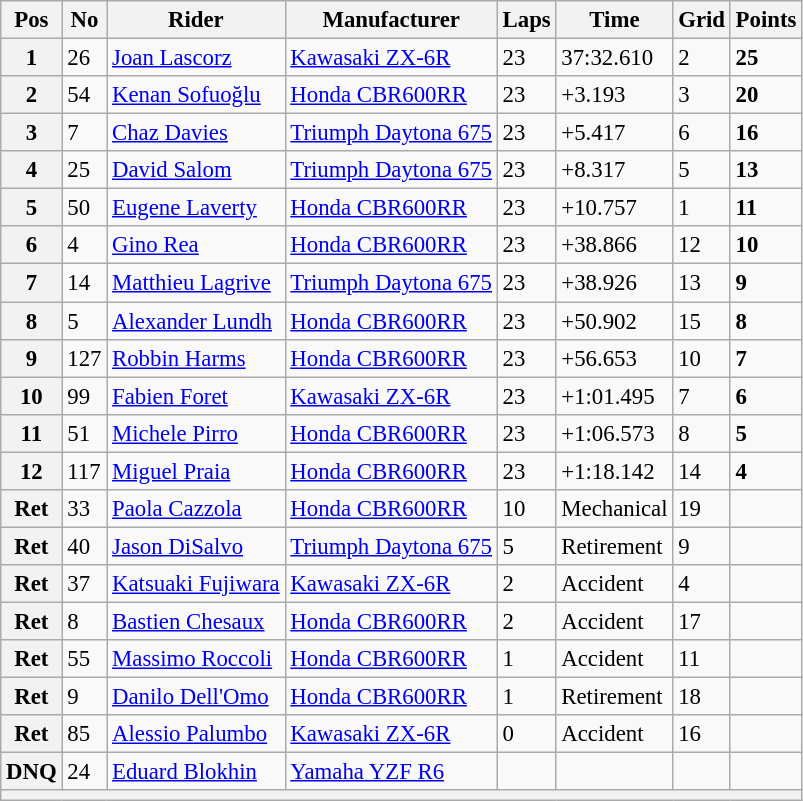<table class="wikitable" style="font-size: 95%;">
<tr>
<th>Pos</th>
<th>No</th>
<th>Rider</th>
<th>Manufacturer</th>
<th>Laps</th>
<th>Time</th>
<th>Grid</th>
<th>Points</th>
</tr>
<tr>
<th>1</th>
<td>26</td>
<td> <a href='#'>Joan Lascorz</a></td>
<td><a href='#'>Kawasaki ZX-6R</a></td>
<td>23</td>
<td>37:32.610</td>
<td>2</td>
<td><strong>25</strong></td>
</tr>
<tr>
<th>2</th>
<td>54</td>
<td> <a href='#'>Kenan Sofuoğlu</a></td>
<td><a href='#'>Honda CBR600RR</a></td>
<td>23</td>
<td>+3.193</td>
<td>3</td>
<td><strong>20</strong></td>
</tr>
<tr>
<th>3</th>
<td>7</td>
<td> <a href='#'>Chaz Davies</a></td>
<td><a href='#'>Triumph Daytona 675</a></td>
<td>23</td>
<td>+5.417</td>
<td>6</td>
<td><strong>16</strong></td>
</tr>
<tr>
<th>4</th>
<td>25</td>
<td> <a href='#'>David Salom</a></td>
<td><a href='#'>Triumph Daytona 675</a></td>
<td>23</td>
<td>+8.317</td>
<td>5</td>
<td><strong>13</strong></td>
</tr>
<tr>
<th>5</th>
<td>50</td>
<td> <a href='#'>Eugene Laverty</a></td>
<td><a href='#'>Honda CBR600RR</a></td>
<td>23</td>
<td>+10.757</td>
<td>1</td>
<td><strong>11</strong></td>
</tr>
<tr>
<th>6</th>
<td>4</td>
<td> <a href='#'>Gino Rea</a></td>
<td><a href='#'>Honda CBR600RR</a></td>
<td>23</td>
<td>+38.866</td>
<td>12</td>
<td><strong>10</strong></td>
</tr>
<tr>
<th>7</th>
<td>14</td>
<td> <a href='#'>Matthieu Lagrive</a></td>
<td><a href='#'>Triumph Daytona 675</a></td>
<td>23</td>
<td>+38.926</td>
<td>13</td>
<td><strong>9</strong></td>
</tr>
<tr>
<th>8</th>
<td>5</td>
<td> <a href='#'>Alexander Lundh</a></td>
<td><a href='#'>Honda CBR600RR</a></td>
<td>23</td>
<td>+50.902</td>
<td>15</td>
<td><strong>8</strong></td>
</tr>
<tr>
<th>9</th>
<td>127</td>
<td> <a href='#'>Robbin Harms</a></td>
<td><a href='#'>Honda CBR600RR</a></td>
<td>23</td>
<td>+56.653</td>
<td>10</td>
<td><strong>7</strong></td>
</tr>
<tr>
<th>10</th>
<td>99</td>
<td> <a href='#'>Fabien Foret</a></td>
<td><a href='#'>Kawasaki ZX-6R</a></td>
<td>23</td>
<td>+1:01.495</td>
<td>7</td>
<td><strong>6</strong></td>
</tr>
<tr>
<th>11</th>
<td>51</td>
<td> <a href='#'>Michele Pirro</a></td>
<td><a href='#'>Honda CBR600RR</a></td>
<td>23</td>
<td>+1:06.573</td>
<td>8</td>
<td><strong>5</strong></td>
</tr>
<tr>
<th>12</th>
<td>117</td>
<td> <a href='#'>Miguel Praia</a></td>
<td><a href='#'>Honda CBR600RR</a></td>
<td>23</td>
<td>+1:18.142</td>
<td>14</td>
<td><strong>4</strong></td>
</tr>
<tr>
<th>Ret</th>
<td>33</td>
<td> <a href='#'>Paola Cazzola</a></td>
<td><a href='#'>Honda CBR600RR</a></td>
<td>10</td>
<td>Mechanical</td>
<td>19</td>
<td></td>
</tr>
<tr>
<th>Ret</th>
<td>40</td>
<td> <a href='#'>Jason DiSalvo</a></td>
<td><a href='#'>Triumph Daytona 675</a></td>
<td>5</td>
<td>Retirement</td>
<td>9</td>
<td></td>
</tr>
<tr>
<th>Ret</th>
<td>37</td>
<td> <a href='#'>Katsuaki Fujiwara</a></td>
<td><a href='#'>Kawasaki ZX-6R</a></td>
<td>2</td>
<td>Accident</td>
<td>4</td>
<td></td>
</tr>
<tr>
<th>Ret</th>
<td>8</td>
<td> <a href='#'>Bastien Chesaux</a></td>
<td><a href='#'>Honda CBR600RR</a></td>
<td>2</td>
<td>Accident</td>
<td>17</td>
<td></td>
</tr>
<tr>
<th>Ret</th>
<td>55</td>
<td> <a href='#'>Massimo Roccoli</a></td>
<td><a href='#'>Honda CBR600RR</a></td>
<td>1</td>
<td>Accident</td>
<td>11</td>
<td></td>
</tr>
<tr>
<th>Ret</th>
<td>9</td>
<td> <a href='#'>Danilo Dell'Omo</a></td>
<td><a href='#'>Honda CBR600RR</a></td>
<td>1</td>
<td>Retirement</td>
<td>18</td>
<td></td>
</tr>
<tr>
<th>Ret</th>
<td>85</td>
<td> <a href='#'>Alessio Palumbo</a></td>
<td><a href='#'>Kawasaki ZX-6R</a></td>
<td>0</td>
<td>Accident</td>
<td>16</td>
<td></td>
</tr>
<tr>
<th>DNQ</th>
<td>24</td>
<td> <a href='#'>Eduard Blokhin</a></td>
<td><a href='#'>Yamaha YZF R6</a></td>
<td></td>
<td></td>
<td></td>
<td></td>
</tr>
<tr>
<th colspan=8></th>
</tr>
</table>
